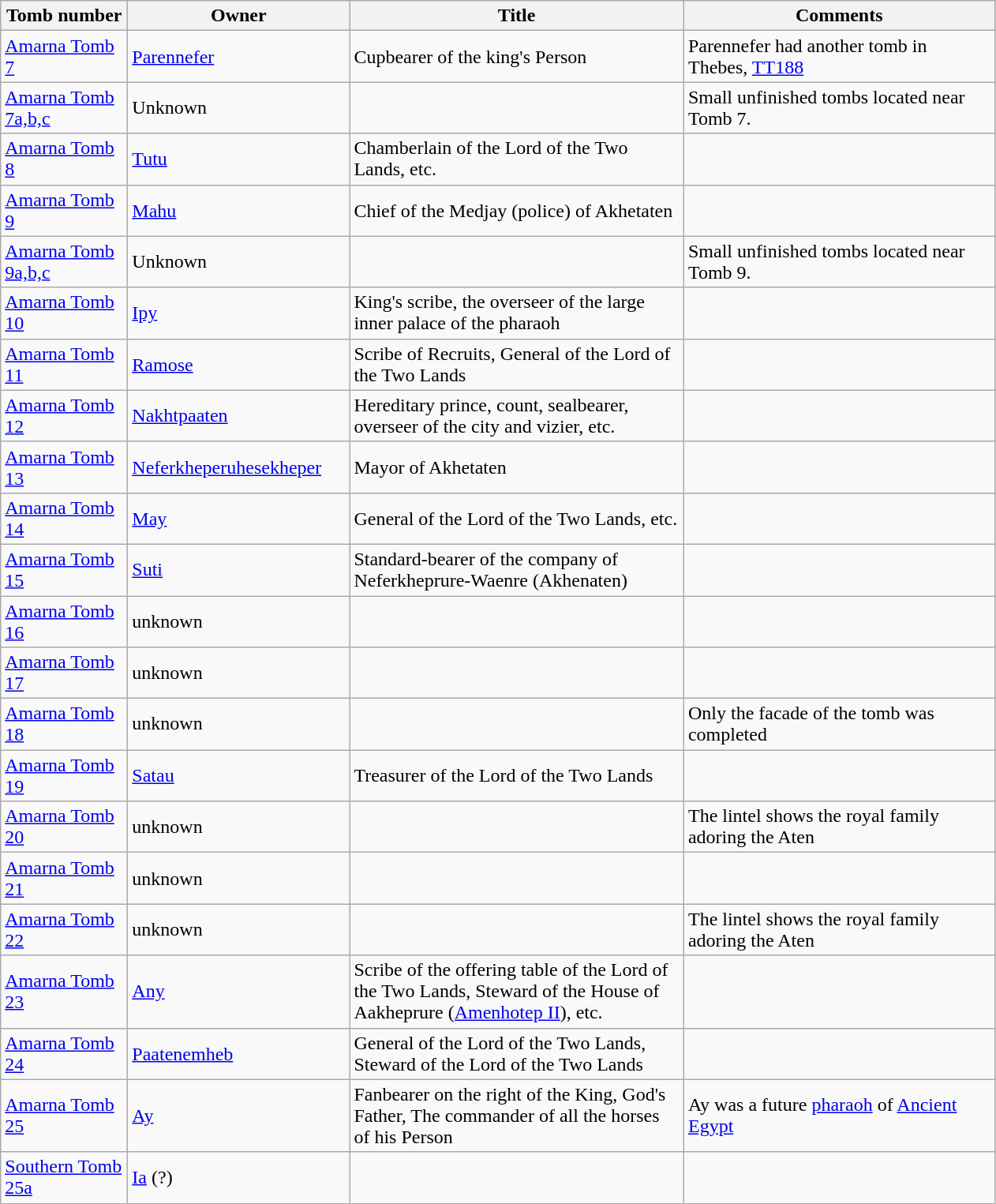<table class="wikitable">
<tr>
<th width="100">Tomb number</th>
<th width="180">Owner</th>
<th width="275">Title</th>
<th width="255">Comments</th>
</tr>
<tr>
<td><a href='#'>Amarna Tomb 7</a></td>
<td><a href='#'>Parennefer</a></td>
<td>Cupbearer of the king's Person</td>
<td>Parennefer had another tomb in Thebes, <a href='#'>TT188</a></td>
</tr>
<tr>
<td><a href='#'>Amarna Tomb 7a,b,c</a></td>
<td>Unknown</td>
<td></td>
<td>Small unfinished tombs located near Tomb 7.</td>
</tr>
<tr>
<td><a href='#'>Amarna Tomb 8</a></td>
<td><a href='#'>Tutu</a></td>
<td>Chamberlain of the Lord of the Two Lands, etc.</td>
<td></td>
</tr>
<tr>
<td><a href='#'>Amarna Tomb 9</a></td>
<td><a href='#'>Mahu</a></td>
<td>Chief of the Medjay (police) of Akhetaten</td>
<td></td>
</tr>
<tr>
<td><a href='#'>Amarna Tomb 9a,b,c</a></td>
<td>Unknown</td>
<td></td>
<td>Small unfinished tombs located near Tomb 9.</td>
</tr>
<tr>
<td><a href='#'>Amarna Tomb 10</a></td>
<td><a href='#'>Ipy</a></td>
<td>King's scribe, the overseer of the large inner palace of the pharaoh</td>
<td></td>
</tr>
<tr>
<td><a href='#'>Amarna Tomb 11</a></td>
<td><a href='#'>Ramose</a></td>
<td>Scribe of Recruits, General of the Lord of the Two Lands</td>
<td></td>
</tr>
<tr>
<td><a href='#'>Amarna Tomb 12</a></td>
<td><a href='#'>Nakhtpaaten</a></td>
<td>Hereditary prince, count, sealbearer, overseer of the city and vizier, etc.</td>
<td></td>
</tr>
<tr>
<td><a href='#'>Amarna Tomb 13</a></td>
<td><a href='#'>Neferkheperuhesekheper</a></td>
<td>Mayor of Akhetaten</td>
<td></td>
</tr>
<tr>
<td><a href='#'>Amarna Tomb 14</a></td>
<td><a href='#'>May</a></td>
<td>General of the Lord of the Two Lands, etc.</td>
<td></td>
</tr>
<tr>
<td><a href='#'>Amarna Tomb 15</a></td>
<td><a href='#'>Suti</a></td>
<td>Standard-bearer of the company of Neferkheprure-Waenre (Akhenaten)</td>
<td></td>
</tr>
<tr>
<td><a href='#'>Amarna Tomb 16</a></td>
<td>unknown</td>
<td></td>
<td></td>
</tr>
<tr>
<td><a href='#'>Amarna Tomb 17</a></td>
<td>unknown</td>
<td></td>
<td></td>
</tr>
<tr>
<td><a href='#'>Amarna Tomb 18</a></td>
<td>unknown</td>
<td></td>
<td>Only the facade of the tomb was completed</td>
</tr>
<tr>
<td><a href='#'>Amarna Tomb 19</a></td>
<td><a href='#'>Satau</a></td>
<td>Treasurer of the Lord of the Two Lands</td>
<td></td>
</tr>
<tr>
<td><a href='#'>Amarna Tomb 20</a></td>
<td>unknown</td>
<td></td>
<td>The lintel shows the royal family adoring the Aten</td>
</tr>
<tr>
<td><a href='#'>Amarna Tomb 21</a></td>
<td>unknown</td>
<td></td>
<td></td>
</tr>
<tr>
<td><a href='#'>Amarna Tomb 22</a></td>
<td>unknown</td>
<td></td>
<td>The lintel shows the royal family adoring the Aten</td>
</tr>
<tr>
<td><a href='#'>Amarna Tomb 23</a></td>
<td><a href='#'>Any</a></td>
<td>Scribe of the offering table of the Lord of the Two Lands, Steward of the House of Aakheprure (<a href='#'>Amenhotep II</a>), etc.</td>
<td></td>
</tr>
<tr>
<td><a href='#'>Amarna Tomb 24</a></td>
<td><a href='#'>Paatenemheb</a></td>
<td>General of the Lord of the Two Lands, Steward of the Lord of the Two Lands</td>
<td></td>
</tr>
<tr>
<td><a href='#'>Amarna Tomb 25</a></td>
<td><a href='#'>Ay</a></td>
<td>Fanbearer on the right of the King, God's Father, The commander of all the horses of his Person</td>
<td>Ay was a future <a href='#'>pharaoh</a> of <a href='#'>Ancient Egypt</a></td>
</tr>
<tr>
<td><a href='#'>Southern Tomb 25a</a></td>
<td><a href='#'>Ia</a> (?)</td>
<td></td>
<td></td>
</tr>
</table>
